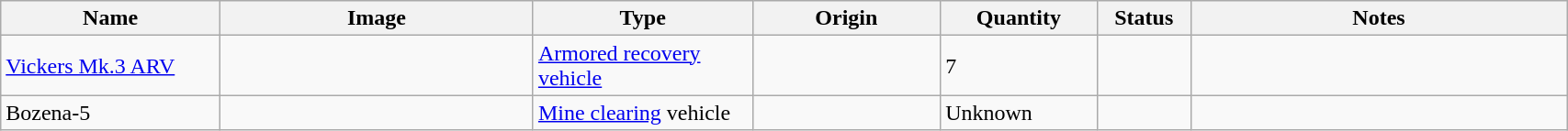<table class="wikitable" style="width:90%;">
<tr>
<th width=14%>Name</th>
<th width=20%>Image</th>
<th width=14%>Type</th>
<th width=12%>Origin</th>
<th width=10%>Quantity</th>
<th width=06%>Status</th>
<th width=24%>Notes</th>
</tr>
<tr>
<td><a href='#'>Vickers Mk.3 ARV</a></td>
<td></td>
<td><a href='#'>Armored recovery vehicle</a></td>
<td></td>
<td>7</td>
<td></td>
<td></td>
</tr>
<tr>
<td>Bozena-5</td>
<td></td>
<td><a href='#'>Mine clearing</a> vehicle</td>
<td></td>
<td>Unknown</td>
<td></td>
<td></td>
</tr>
</table>
